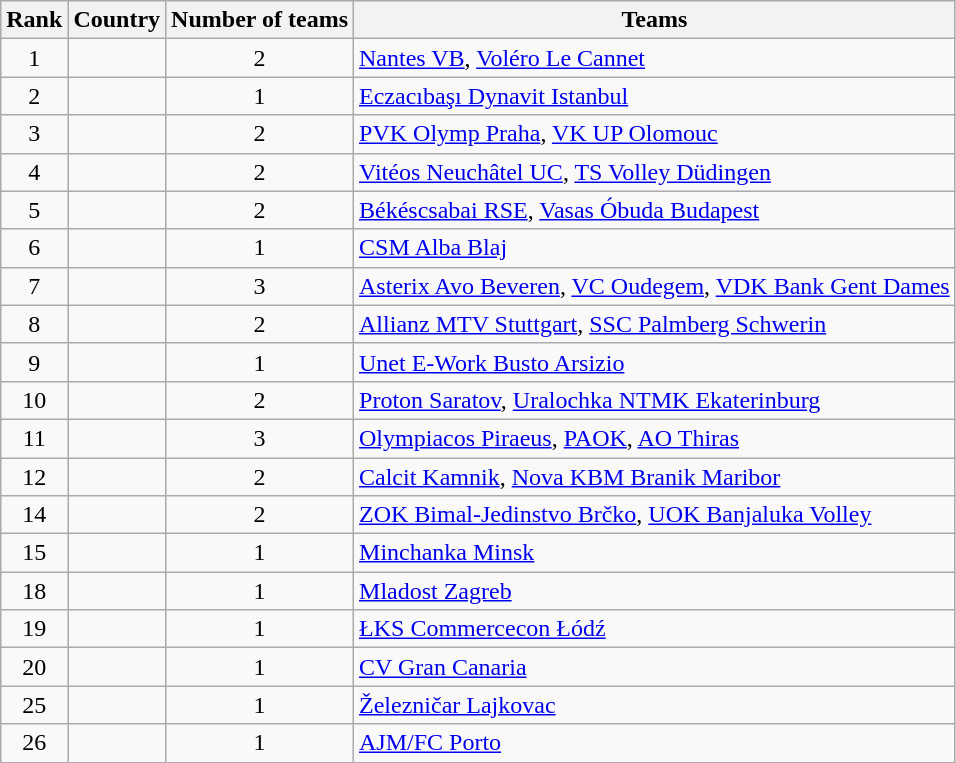<table class="wikitable" style="text-align:left">
<tr>
<th>Rank</th>
<th>Country</th>
<th>Number of teams</th>
<th>Teams</th>
</tr>
<tr>
<td align="center">1</td>
<td></td>
<td align="center">2</td>
<td><a href='#'>Nantes VB</a>, <a href='#'>Voléro Le Cannet</a></td>
</tr>
<tr>
<td align="center">2</td>
<td></td>
<td align="center">1</td>
<td><a href='#'>Eczacıbaşı Dynavit Istanbul</a></td>
</tr>
<tr>
<td align="center">3</td>
<td></td>
<td align="center">2</td>
<td><a href='#'>PVK Olymp Praha</a>, <a href='#'>VK UP Olomouc</a></td>
</tr>
<tr>
<td align="center">4</td>
<td></td>
<td align="center">2</td>
<td><a href='#'>Vitéos Neuchâtel UC</a>, <a href='#'>TS Volley Düdingen</a></td>
</tr>
<tr>
<td align="center">5</td>
<td></td>
<td align="center">2</td>
<td><a href='#'>Békéscsabai RSE</a>, <a href='#'>Vasas Óbuda Budapest</a></td>
</tr>
<tr>
<td align="center">6</td>
<td></td>
<td align="center">1</td>
<td><a href='#'>CSM Alba Blaj</a></td>
</tr>
<tr>
<td align="center">7</td>
<td></td>
<td align="center">3</td>
<td><a href='#'>Asterix Avo Beveren</a>, <a href='#'>VC Oudegem</a>, <a href='#'>VDK Bank Gent Dames</a></td>
</tr>
<tr>
<td align="center">8</td>
<td></td>
<td align="center">2</td>
<td><a href='#'>Allianz MTV Stuttgart</a>, <a href='#'>SSC Palmberg Schwerin</a></td>
</tr>
<tr>
<td align="center">9</td>
<td></td>
<td align="center">1</td>
<td><a href='#'>Unet E-Work Busto Arsizio</a></td>
</tr>
<tr>
<td align="center">10</td>
<td></td>
<td align="center">2</td>
<td><a href='#'>Proton Saratov</a>, <a href='#'>Uralochka NTMK Ekaterinburg</a></td>
</tr>
<tr>
<td align="center">11</td>
<td></td>
<td align="center">3</td>
<td><a href='#'>Olympiacos Piraeus</a>, <a href='#'>PAOK</a>, <a href='#'>AO Thiras</a></td>
</tr>
<tr>
<td align="center">12</td>
<td></td>
<td align="center">2</td>
<td><a href='#'>Calcit Kamnik</a>, <a href='#'>Nova KBM Branik Maribor</a></td>
</tr>
<tr>
<td align="center">14</td>
<td></td>
<td align="center">2</td>
<td><a href='#'>ZOK Bimal-Jedinstvo Brčko</a>, <a href='#'>UOK Banjaluka Volley</a></td>
</tr>
<tr>
<td align="center">15</td>
<td></td>
<td align="center">1</td>
<td><a href='#'>Minchanka Minsk</a></td>
</tr>
<tr>
<td align="center">18</td>
<td></td>
<td align="center">1</td>
<td><a href='#'>Mladost Zagreb</a></td>
</tr>
<tr>
<td align="center">19</td>
<td></td>
<td align="center">1</td>
<td><a href='#'>ŁKS Commercecon Łódź</a></td>
</tr>
<tr>
<td align="center">20</td>
<td></td>
<td align="center">1</td>
<td><a href='#'>CV Gran Canaria</a></td>
</tr>
<tr>
<td align="center">25</td>
<td></td>
<td align="center">1</td>
<td><a href='#'>Železničar Lajkovac</a></td>
</tr>
<tr>
<td align="center">26</td>
<td></td>
<td align="center">1</td>
<td><a href='#'>AJM/FC Porto</a></td>
</tr>
</table>
